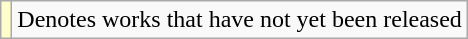<table class="wikitable">
<tr>
<td style="background:#FFFFCC;"></td>
<td>Denotes works that have not yet been released</td>
</tr>
</table>
